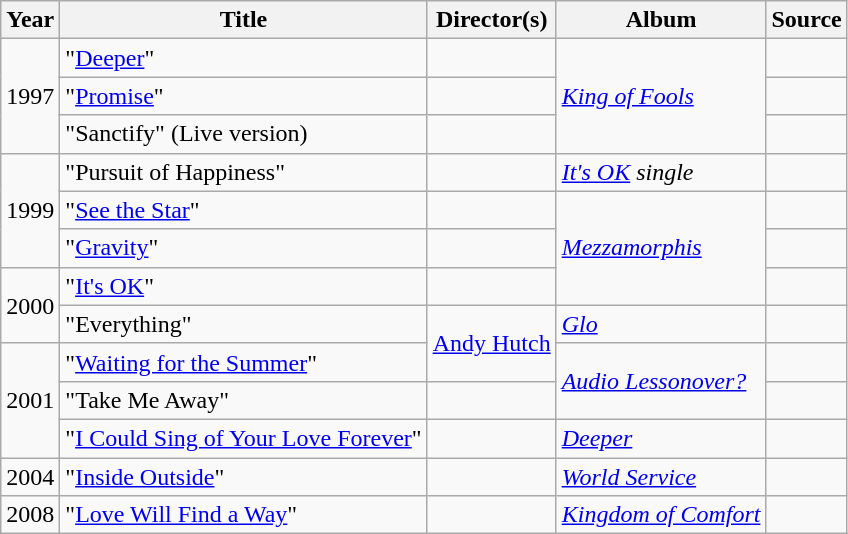<table class="wikitable">
<tr>
<th>Year</th>
<th>Title</th>
<th>Director(s)</th>
<th>Album</th>
<th>Source</th>
</tr>
<tr>
<td Rowspan="3">1997</td>
<td>"<a href='#'>Deeper</a>"</td>
<td></td>
<td Rowspan="3"><em><a href='#'>King of Fools</a></em></td>
<td align="center"></td>
</tr>
<tr>
<td>"<a href='#'>Promise</a>"</td>
<td></td>
<td align="center"></td>
</tr>
<tr>
<td>"Sanctify" (Live version)</td>
<td></td>
<td align="center"></td>
</tr>
<tr>
<td Rowspan="3">1999</td>
<td>"Pursuit of Happiness"</td>
<td></td>
<td><em><a href='#'>It's OK</a> single</em></td>
<td align="center"></td>
</tr>
<tr>
<td>"<a href='#'>See the Star</a>"</td>
<td></td>
<td rowspan="3"><em><a href='#'>Mezzamorphis</a></em></td>
<td align="center"></td>
</tr>
<tr>
<td>"<a href='#'>Gravity</a>"</td>
<td></td>
<td align="center"></td>
</tr>
<tr>
<td rowspan="2">2000</td>
<td>"<a href='#'>It's OK</a>"</td>
<td></td>
<td align="center"></td>
</tr>
<tr>
<td>"Everything"</td>
<td rowspan="2"><a href='#'>Andy Hutch</a></td>
<td><em><a href='#'>Glo</a></em></td>
<td align="center"></td>
</tr>
<tr>
<td rowspan="3">2001</td>
<td>"<a href='#'>Waiting for the Summer</a>"</td>
<td rowspan="2"><em><a href='#'>Audio Lessonover?</a></em></td>
<td align="center"></td>
</tr>
<tr>
<td>"Take Me Away"</td>
<td></td>
<td align="center"></td>
</tr>
<tr>
<td>"<a href='#'>I Could Sing of Your Love Forever</a>"</td>
<td></td>
<td><em><a href='#'>Deeper</a></em></td>
<td align="center"></td>
</tr>
<tr>
<td>2004</td>
<td>"<a href='#'>Inside Outside</a>"</td>
<td></td>
<td><em><a href='#'>World Service</a></em></td>
<td align="center"></td>
</tr>
<tr>
<td>2008</td>
<td>"<a href='#'>Love Will Find a Way</a>"</td>
<td></td>
<td><em><a href='#'>Kingdom of Comfort</a></em></td>
<td align="center"></td>
</tr>
</table>
